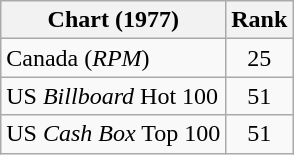<table class="wikitable sortable">
<tr>
<th>Chart (1977)</th>
<th>Rank</th>
</tr>
<tr>
<td>Canada (<em>RPM</em>)</td>
<td style="text-align:center;">25</td>
</tr>
<tr>
<td>US <em>Billboard</em> Hot 100</td>
<td style="text-align:center;">51</td>
</tr>
<tr>
<td>US <em>Cash Box</em> Top 100</td>
<td style="text-align:center;">51</td>
</tr>
</table>
